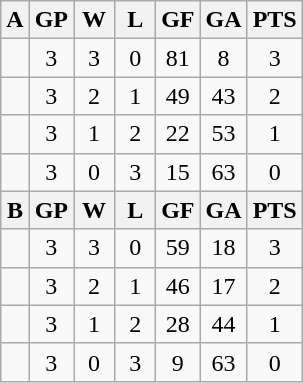<table class="wikitable" style="text-align:center">
<tr>
<th>A</th>
<th>GP</th>
<th width=20>W</th>
<th width=20>L</th>
<th>GF</th>
<th>GA</th>
<th>PTS</th>
</tr>
<tr>
<td align="left"></td>
<td>3</td>
<td>3</td>
<td>0</td>
<td>81</td>
<td>8</td>
<td>3</td>
</tr>
<tr>
<td align="left"></td>
<td>3</td>
<td>2</td>
<td>1</td>
<td>49</td>
<td>43</td>
<td>2</td>
</tr>
<tr>
<td align="left"></td>
<td>3</td>
<td>1</td>
<td>2</td>
<td>22</td>
<td>53</td>
<td>1</td>
</tr>
<tr>
<td align="left"></td>
<td>3</td>
<td>0</td>
<td>3</td>
<td>15</td>
<td>63</td>
<td>0</td>
</tr>
<tr>
<th>B</th>
<th>GP</th>
<th>W</th>
<th>L</th>
<th>GF</th>
<th>GA</th>
<th>PTS</th>
</tr>
<tr>
<td align="left"></td>
<td>3</td>
<td>3</td>
<td>0</td>
<td>59</td>
<td>18</td>
<td>3</td>
</tr>
<tr>
<td align="left"></td>
<td>3</td>
<td>2</td>
<td>1</td>
<td>46</td>
<td>17</td>
<td>2</td>
</tr>
<tr>
<td align="left"></td>
<td>3</td>
<td>1</td>
<td>2</td>
<td>28</td>
<td>44</td>
<td>1</td>
</tr>
<tr>
<td align="left"></td>
<td>3</td>
<td>0</td>
<td>3</td>
<td>9</td>
<td>63</td>
<td>0</td>
</tr>
</table>
